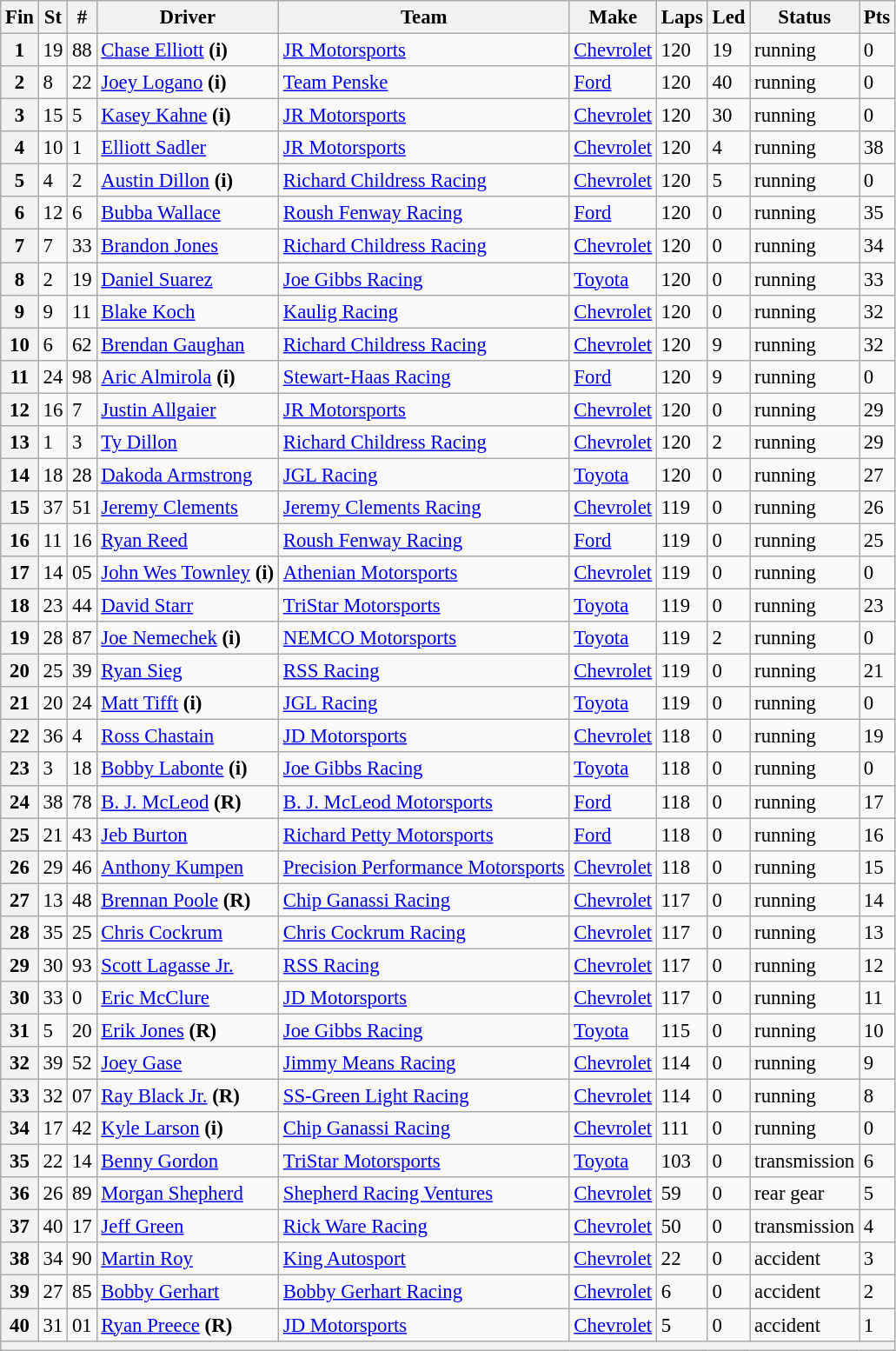<table class="wikitable sortable" style="font-size:95%">
<tr>
<th>Fin</th>
<th>St</th>
<th>#</th>
<th>Driver</th>
<th>Team</th>
<th>Make</th>
<th>Laps</th>
<th>Led</th>
<th>Status</th>
<th>Pts</th>
</tr>
<tr>
<th>1</th>
<td>19</td>
<td>88</td>
<td><a href='#'>Chase Elliott</a> <strong>(i)</strong></td>
<td><a href='#'>JR Motorsports</a></td>
<td><a href='#'>Chevrolet</a></td>
<td>120</td>
<td>19</td>
<td>running</td>
<td>0</td>
</tr>
<tr>
<th>2</th>
<td>8</td>
<td>22</td>
<td><a href='#'>Joey Logano</a> <strong>(i)</strong></td>
<td><a href='#'>Team Penske</a></td>
<td><a href='#'>Ford</a></td>
<td>120</td>
<td>40</td>
<td>running</td>
<td>0</td>
</tr>
<tr>
<th>3</th>
<td>15</td>
<td>5</td>
<td><a href='#'>Kasey Kahne</a> <strong>(i)</strong></td>
<td><a href='#'>JR Motorsports</a></td>
<td><a href='#'>Chevrolet</a></td>
<td>120</td>
<td>30</td>
<td>running</td>
<td>0</td>
</tr>
<tr>
<th>4</th>
<td>10</td>
<td>1</td>
<td><a href='#'>Elliott Sadler</a></td>
<td><a href='#'>JR Motorsports</a></td>
<td><a href='#'>Chevrolet</a></td>
<td>120</td>
<td>4</td>
<td>running</td>
<td>38</td>
</tr>
<tr>
<th>5</th>
<td>4</td>
<td>2</td>
<td><a href='#'>Austin Dillon</a> <strong>(i)</strong></td>
<td><a href='#'>Richard Childress Racing</a></td>
<td><a href='#'>Chevrolet</a></td>
<td>120</td>
<td>5</td>
<td>running</td>
<td>0</td>
</tr>
<tr>
<th>6</th>
<td>12</td>
<td>6</td>
<td><a href='#'>Bubba Wallace</a></td>
<td><a href='#'>Roush Fenway Racing</a></td>
<td><a href='#'>Ford</a></td>
<td>120</td>
<td>0</td>
<td>running</td>
<td>35</td>
</tr>
<tr>
<th>7</th>
<td>7</td>
<td>33</td>
<td><a href='#'>Brandon Jones</a></td>
<td><a href='#'>Richard Childress Racing</a></td>
<td><a href='#'>Chevrolet</a></td>
<td>120</td>
<td>0</td>
<td>running</td>
<td>34</td>
</tr>
<tr>
<th>8</th>
<td>2</td>
<td>19</td>
<td><a href='#'>Daniel Suarez</a></td>
<td><a href='#'>Joe Gibbs Racing</a></td>
<td><a href='#'>Toyota</a></td>
<td>120</td>
<td>0</td>
<td>running</td>
<td>33</td>
</tr>
<tr>
<th>9</th>
<td>9</td>
<td>11</td>
<td><a href='#'>Blake Koch</a></td>
<td><a href='#'>Kaulig Racing</a></td>
<td><a href='#'>Chevrolet</a></td>
<td>120</td>
<td>0</td>
<td>running</td>
<td>32</td>
</tr>
<tr>
<th>10</th>
<td>6</td>
<td>62</td>
<td><a href='#'>Brendan Gaughan</a></td>
<td><a href='#'>Richard Childress Racing</a></td>
<td><a href='#'>Chevrolet</a></td>
<td>120</td>
<td>9</td>
<td>running</td>
<td>32</td>
</tr>
<tr>
<th>11</th>
<td>24</td>
<td>98</td>
<td><a href='#'>Aric Almirola</a> <strong>(i)</strong></td>
<td><a href='#'>Stewart-Haas Racing</a></td>
<td><a href='#'>Ford</a></td>
<td>120</td>
<td>9</td>
<td>running</td>
<td>0</td>
</tr>
<tr>
<th>12</th>
<td>16</td>
<td>7</td>
<td><a href='#'>Justin Allgaier</a></td>
<td><a href='#'>JR Motorsports</a></td>
<td><a href='#'>Chevrolet</a></td>
<td>120</td>
<td>0</td>
<td>running</td>
<td>29</td>
</tr>
<tr>
<th>13</th>
<td>1</td>
<td>3</td>
<td><a href='#'>Ty Dillon</a></td>
<td><a href='#'>Richard Childress Racing</a></td>
<td><a href='#'>Chevrolet</a></td>
<td>120</td>
<td>2</td>
<td>running</td>
<td>29</td>
</tr>
<tr>
<th>14</th>
<td>18</td>
<td>28</td>
<td><a href='#'>Dakoda Armstrong</a></td>
<td><a href='#'>JGL Racing</a></td>
<td><a href='#'>Toyota</a></td>
<td>120</td>
<td>0</td>
<td>running</td>
<td>27</td>
</tr>
<tr>
<th>15</th>
<td>37</td>
<td>51</td>
<td><a href='#'>Jeremy Clements</a></td>
<td><a href='#'>Jeremy Clements Racing</a></td>
<td><a href='#'>Chevrolet</a></td>
<td>119</td>
<td>0</td>
<td>running</td>
<td>26</td>
</tr>
<tr>
<th>16</th>
<td>11</td>
<td>16</td>
<td><a href='#'>Ryan Reed</a></td>
<td><a href='#'>Roush Fenway Racing</a></td>
<td><a href='#'>Ford</a></td>
<td>119</td>
<td>0</td>
<td>running</td>
<td>25</td>
</tr>
<tr>
<th>17</th>
<td>14</td>
<td>05</td>
<td><a href='#'>John Wes Townley</a> <strong>(i)</strong></td>
<td><a href='#'>Athenian Motorsports</a></td>
<td><a href='#'>Chevrolet</a></td>
<td>119</td>
<td>0</td>
<td>running</td>
<td>0</td>
</tr>
<tr>
<th>18</th>
<td>23</td>
<td>44</td>
<td><a href='#'>David Starr</a></td>
<td><a href='#'>TriStar Motorsports</a></td>
<td><a href='#'>Toyota</a></td>
<td>119</td>
<td>0</td>
<td>running</td>
<td>23</td>
</tr>
<tr>
<th>19</th>
<td>28</td>
<td>87</td>
<td><a href='#'>Joe Nemechek</a> <strong>(i)</strong></td>
<td><a href='#'>NEMCO Motorsports</a></td>
<td><a href='#'>Toyota</a></td>
<td>119</td>
<td>2</td>
<td>running</td>
<td>0</td>
</tr>
<tr>
<th>20</th>
<td>25</td>
<td>39</td>
<td><a href='#'>Ryan Sieg</a></td>
<td><a href='#'>RSS Racing</a></td>
<td><a href='#'>Chevrolet</a></td>
<td>119</td>
<td>0</td>
<td>running</td>
<td>21</td>
</tr>
<tr>
<th>21</th>
<td>20</td>
<td>24</td>
<td><a href='#'>Matt Tifft</a> <strong>(i)</strong></td>
<td><a href='#'>JGL Racing</a></td>
<td><a href='#'>Toyota</a></td>
<td>119</td>
<td>0</td>
<td>running</td>
<td>0</td>
</tr>
<tr>
<th>22</th>
<td>36</td>
<td>4</td>
<td><a href='#'>Ross Chastain</a></td>
<td><a href='#'>JD Motorsports</a></td>
<td><a href='#'>Chevrolet</a></td>
<td>118</td>
<td>0</td>
<td>running</td>
<td>19</td>
</tr>
<tr>
<th>23</th>
<td>3</td>
<td>18</td>
<td><a href='#'>Bobby Labonte</a> <strong>(i)</strong></td>
<td><a href='#'>Joe Gibbs Racing</a></td>
<td><a href='#'>Toyota</a></td>
<td>118</td>
<td>0</td>
<td>running</td>
<td>0</td>
</tr>
<tr>
<th>24</th>
<td>38</td>
<td>78</td>
<td><a href='#'>B. J. McLeod</a> <strong>(R)</strong></td>
<td><a href='#'>B. J. McLeod Motorsports</a></td>
<td><a href='#'>Ford</a></td>
<td>118</td>
<td>0</td>
<td>running</td>
<td>17</td>
</tr>
<tr>
<th>25</th>
<td>21</td>
<td>43</td>
<td><a href='#'>Jeb Burton</a></td>
<td><a href='#'>Richard Petty Motorsports</a></td>
<td><a href='#'>Ford</a></td>
<td>118</td>
<td>0</td>
<td>running</td>
<td>16</td>
</tr>
<tr>
<th>26</th>
<td>29</td>
<td>46</td>
<td><a href='#'>Anthony Kumpen</a></td>
<td><a href='#'>Precision Performance Motorsports</a></td>
<td><a href='#'>Chevrolet</a></td>
<td>118</td>
<td>0</td>
<td>running</td>
<td>15</td>
</tr>
<tr>
<th>27</th>
<td>13</td>
<td>48</td>
<td><a href='#'>Brennan Poole</a> <strong>(R)</strong></td>
<td><a href='#'>Chip Ganassi Racing</a></td>
<td><a href='#'>Chevrolet</a></td>
<td>117</td>
<td>0</td>
<td>running</td>
<td>14</td>
</tr>
<tr>
<th>28</th>
<td>35</td>
<td>25</td>
<td><a href='#'>Chris Cockrum</a></td>
<td><a href='#'>Chris Cockrum Racing</a></td>
<td><a href='#'>Chevrolet</a></td>
<td>117</td>
<td>0</td>
<td>running</td>
<td>13</td>
</tr>
<tr>
<th>29</th>
<td>30</td>
<td>93</td>
<td><a href='#'>Scott Lagasse Jr.</a></td>
<td><a href='#'>RSS Racing</a></td>
<td><a href='#'>Chevrolet</a></td>
<td>117</td>
<td>0</td>
<td>running</td>
<td>12</td>
</tr>
<tr>
<th>30</th>
<td>33</td>
<td>0</td>
<td><a href='#'>Eric McClure</a></td>
<td><a href='#'>JD Motorsports</a></td>
<td><a href='#'>Chevrolet</a></td>
<td>117</td>
<td>0</td>
<td>running</td>
<td>11</td>
</tr>
<tr>
<th>31</th>
<td>5</td>
<td>20</td>
<td><a href='#'>Erik Jones</a> <strong>(R)</strong></td>
<td><a href='#'>Joe Gibbs Racing</a></td>
<td><a href='#'>Toyota</a></td>
<td>115</td>
<td>0</td>
<td>running</td>
<td>10</td>
</tr>
<tr>
<th>32</th>
<td>39</td>
<td>52</td>
<td><a href='#'>Joey Gase</a></td>
<td><a href='#'>Jimmy Means Racing</a></td>
<td><a href='#'>Chevrolet</a></td>
<td>114</td>
<td>0</td>
<td>running</td>
<td>9</td>
</tr>
<tr>
<th>33</th>
<td>32</td>
<td>07</td>
<td><a href='#'>Ray Black Jr.</a> <strong>(R)</strong></td>
<td><a href='#'>SS-Green Light Racing</a></td>
<td><a href='#'>Chevrolet</a></td>
<td>114</td>
<td>0</td>
<td>running</td>
<td>8</td>
</tr>
<tr>
<th>34</th>
<td>17</td>
<td>42</td>
<td><a href='#'>Kyle Larson</a> <strong>(i)</strong></td>
<td><a href='#'>Chip Ganassi Racing</a></td>
<td><a href='#'>Chevrolet</a></td>
<td>111</td>
<td>0</td>
<td>running</td>
<td>0</td>
</tr>
<tr>
<th>35</th>
<td>22</td>
<td>14</td>
<td><a href='#'>Benny Gordon</a></td>
<td><a href='#'>TriStar Motorsports</a></td>
<td><a href='#'>Toyota</a></td>
<td>103</td>
<td>0</td>
<td>transmission</td>
<td>6</td>
</tr>
<tr>
<th>36</th>
<td>26</td>
<td>89</td>
<td><a href='#'>Morgan Shepherd</a></td>
<td><a href='#'>Shepherd Racing Ventures</a></td>
<td><a href='#'>Chevrolet</a></td>
<td>59</td>
<td>0</td>
<td>rear gear</td>
<td>5</td>
</tr>
<tr>
<th>37</th>
<td>40</td>
<td>17</td>
<td><a href='#'>Jeff Green</a></td>
<td><a href='#'>Rick Ware Racing</a></td>
<td><a href='#'>Chevrolet</a></td>
<td>50</td>
<td>0</td>
<td>transmission</td>
<td>4</td>
</tr>
<tr>
<th>38</th>
<td>34</td>
<td>90</td>
<td><a href='#'>Martin Roy</a></td>
<td><a href='#'>King Autosport</a></td>
<td><a href='#'>Chevrolet</a></td>
<td>22</td>
<td>0</td>
<td>accident</td>
<td>3</td>
</tr>
<tr>
<th>39</th>
<td>27</td>
<td>85</td>
<td><a href='#'>Bobby Gerhart</a></td>
<td><a href='#'>Bobby Gerhart Racing</a></td>
<td><a href='#'>Chevrolet</a></td>
<td>6</td>
<td>0</td>
<td>accident</td>
<td>2</td>
</tr>
<tr>
<th>40</th>
<td>31</td>
<td>01</td>
<td><a href='#'>Ryan Preece</a> <strong>(R)</strong></td>
<td><a href='#'>JD Motorsports</a></td>
<td><a href='#'>Chevrolet</a></td>
<td>5</td>
<td>0</td>
<td>accident</td>
<td>1</td>
</tr>
<tr>
<th colspan="10"></th>
</tr>
</table>
